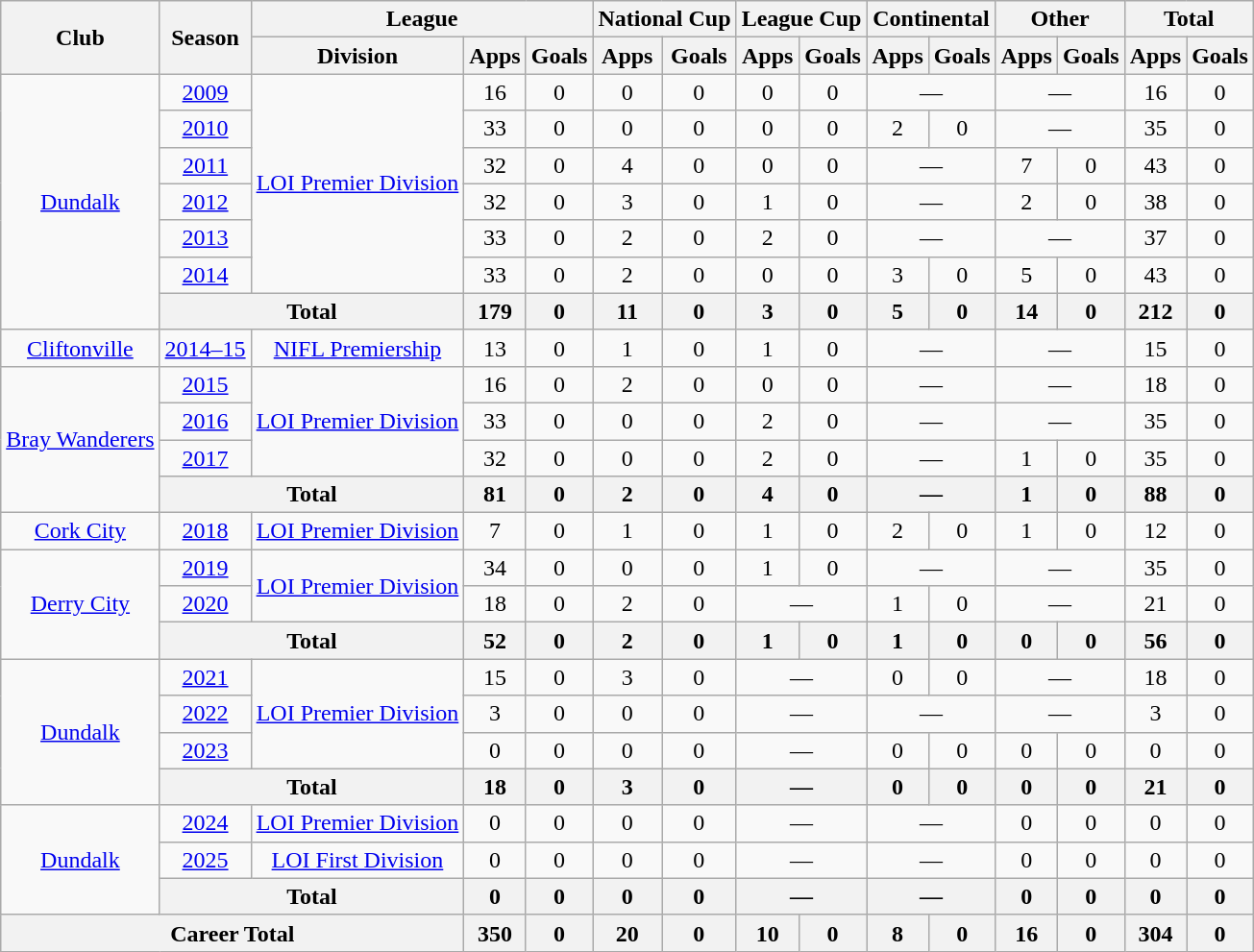<table class="wikitable" Style="text-align: center">
<tr>
<th rowspan="2">Club</th>
<th rowspan="2">Season</th>
<th colspan="3">League</th>
<th colspan="2">National Cup</th>
<th colspan="2">League Cup</th>
<th colspan="2">Continental</th>
<th colspan="2">Other</th>
<th colspan="2">Total</th>
</tr>
<tr>
<th>Division</th>
<th>Apps</th>
<th>Goals</th>
<th>Apps</th>
<th>Goals</th>
<th>Apps</th>
<th>Goals</th>
<th>Apps</th>
<th>Goals</th>
<th>Apps</th>
<th>Goals</th>
<th>Apps</th>
<th>Goals</th>
</tr>
<tr>
<td rowspan="7"><a href='#'>Dundalk</a></td>
<td><a href='#'>2009</a></td>
<td rowspan="6"><a href='#'>LOI Premier Division</a></td>
<td>16</td>
<td>0</td>
<td>0</td>
<td>0</td>
<td>0</td>
<td>0</td>
<td colspan="2">—</td>
<td colspan="2">—</td>
<td>16</td>
<td>0</td>
</tr>
<tr>
<td><a href='#'>2010</a></td>
<td>33</td>
<td>0</td>
<td>0</td>
<td>0</td>
<td>0</td>
<td>0</td>
<td>2</td>
<td>0</td>
<td colspan="2">—</td>
<td>35</td>
<td>0</td>
</tr>
<tr>
<td><a href='#'>2011</a></td>
<td>32</td>
<td>0</td>
<td>4</td>
<td>0</td>
<td>0</td>
<td>0</td>
<td colspan="2">—</td>
<td>7</td>
<td>0</td>
<td>43</td>
<td>0</td>
</tr>
<tr>
<td><a href='#'>2012</a></td>
<td>32</td>
<td>0</td>
<td>3</td>
<td>0</td>
<td>1</td>
<td>0</td>
<td colspan="2">—</td>
<td>2</td>
<td>0</td>
<td>38</td>
<td>0</td>
</tr>
<tr>
<td><a href='#'>2013</a></td>
<td>33</td>
<td>0</td>
<td>2</td>
<td>0</td>
<td>2</td>
<td>0</td>
<td colspan="2">—</td>
<td colspan="2">—</td>
<td>37</td>
<td>0</td>
</tr>
<tr>
<td><a href='#'>2014</a></td>
<td>33</td>
<td>0</td>
<td>2</td>
<td>0</td>
<td>0</td>
<td>0</td>
<td>3</td>
<td>0</td>
<td>5</td>
<td>0</td>
<td>43</td>
<td>0</td>
</tr>
<tr>
<th colspan="2">Total</th>
<th>179</th>
<th>0</th>
<th>11</th>
<th>0</th>
<th>3</th>
<th>0</th>
<th>5</th>
<th>0</th>
<th>14</th>
<th>0</th>
<th>212</th>
<th>0</th>
</tr>
<tr>
<td><a href='#'>Cliftonville</a></td>
<td><a href='#'>2014–15</a></td>
<td><a href='#'>NIFL Premiership</a></td>
<td>13</td>
<td>0</td>
<td>1</td>
<td>0</td>
<td>1</td>
<td>0</td>
<td colspan="2">—</td>
<td colspan="2">—</td>
<td>15</td>
<td>0</td>
</tr>
<tr>
<td rowspan="4"><a href='#'>Bray Wanderers</a></td>
<td><a href='#'>2015</a></td>
<td rowspan="3"><a href='#'>LOI Premier Division</a></td>
<td>16</td>
<td>0</td>
<td>2</td>
<td>0</td>
<td>0</td>
<td>0</td>
<td colspan="2">—</td>
<td colspan="2">—</td>
<td>18</td>
<td>0</td>
</tr>
<tr>
<td><a href='#'>2016</a></td>
<td>33</td>
<td>0</td>
<td>0</td>
<td>0</td>
<td>2</td>
<td>0</td>
<td colspan="2">—</td>
<td colspan="2">—</td>
<td>35</td>
<td>0</td>
</tr>
<tr>
<td><a href='#'>2017</a></td>
<td>32</td>
<td>0</td>
<td>0</td>
<td>0</td>
<td>2</td>
<td>0</td>
<td colspan="2">—</td>
<td>1</td>
<td>0</td>
<td>35</td>
<td>0</td>
</tr>
<tr>
<th colspan="2">Total</th>
<th>81</th>
<th>0</th>
<th>2</th>
<th>0</th>
<th>4</th>
<th>0</th>
<th colspan="2">—</th>
<th>1</th>
<th>0</th>
<th>88</th>
<th>0</th>
</tr>
<tr>
<td><a href='#'>Cork City</a></td>
<td><a href='#'>2018</a></td>
<td><a href='#'>LOI Premier Division</a></td>
<td>7</td>
<td>0</td>
<td>1</td>
<td>0</td>
<td>1</td>
<td>0</td>
<td>2</td>
<td>0</td>
<td>1</td>
<td>0</td>
<td>12</td>
<td>0</td>
</tr>
<tr>
<td rowspan="3"><a href='#'>Derry City</a></td>
<td><a href='#'>2019</a></td>
<td rowspan="2"><a href='#'>LOI Premier Division</a></td>
<td>34</td>
<td>0</td>
<td>0</td>
<td>0</td>
<td>1</td>
<td>0</td>
<td colspan="2">—</td>
<td colspan="2">—</td>
<td>35</td>
<td>0</td>
</tr>
<tr>
<td><a href='#'>2020</a></td>
<td>18</td>
<td>0</td>
<td>2</td>
<td>0</td>
<td colspan="2">—</td>
<td>1</td>
<td>0</td>
<td colspan="2">—</td>
<td>21</td>
<td>0</td>
</tr>
<tr>
<th colspan="2">Total</th>
<th>52</th>
<th>0</th>
<th>2</th>
<th>0</th>
<th>1</th>
<th>0</th>
<th>1</th>
<th>0</th>
<th>0</th>
<th>0</th>
<th>56</th>
<th>0</th>
</tr>
<tr>
<td rowspan="4"><a href='#'>Dundalk</a></td>
<td><a href='#'>2021</a></td>
<td rowspan="3"><a href='#'>LOI Premier Division</a></td>
<td>15</td>
<td>0</td>
<td>3</td>
<td>0</td>
<td colspan="2">—</td>
<td>0</td>
<td>0</td>
<td colspan="2">—</td>
<td>18</td>
<td>0</td>
</tr>
<tr>
<td><a href='#'>2022</a></td>
<td>3</td>
<td>0</td>
<td>0</td>
<td>0</td>
<td colspan="2">—</td>
<td colspan="2">—</td>
<td colspan="2">—</td>
<td>3</td>
<td>0</td>
</tr>
<tr>
<td><a href='#'>2023</a></td>
<td>0</td>
<td>0</td>
<td>0</td>
<td>0</td>
<td colspan="2">—</td>
<td>0</td>
<td>0</td>
<td>0</td>
<td>0</td>
<td>0</td>
<td>0</td>
</tr>
<tr>
<th colspan="2">Total</th>
<th>18</th>
<th>0</th>
<th>3</th>
<th>0</th>
<th colspan="2">—</th>
<th>0</th>
<th>0</th>
<th>0</th>
<th>0</th>
<th>21</th>
<th>0</th>
</tr>
<tr>
<td rowspan="3"><a href='#'>Dundalk</a></td>
<td><a href='#'>2024</a></td>
<td><a href='#'>LOI Premier Division</a></td>
<td>0</td>
<td>0</td>
<td>0</td>
<td>0</td>
<td colspan="2">—</td>
<td colspan="2">—</td>
<td>0</td>
<td>0</td>
<td>0</td>
<td>0</td>
</tr>
<tr>
<td><a href='#'>2025</a></td>
<td><a href='#'>LOI First Division</a></td>
<td>0</td>
<td>0</td>
<td>0</td>
<td>0</td>
<td colspan="2">—</td>
<td colspan="2">—</td>
<td>0</td>
<td>0</td>
<td>0</td>
<td>0</td>
</tr>
<tr>
<th colspan="2">Total</th>
<th>0</th>
<th>0</th>
<th>0</th>
<th>0</th>
<th colspan="2">—</th>
<th colspan="2">—</th>
<th>0</th>
<th>0</th>
<th>0</th>
<th>0</th>
</tr>
<tr>
<th colspan="3">Career Total</th>
<th>350</th>
<th>0</th>
<th>20</th>
<th>0</th>
<th>10</th>
<th>0</th>
<th>8</th>
<th>0</th>
<th>16</th>
<th>0</th>
<th>304</th>
<th>0</th>
</tr>
</table>
